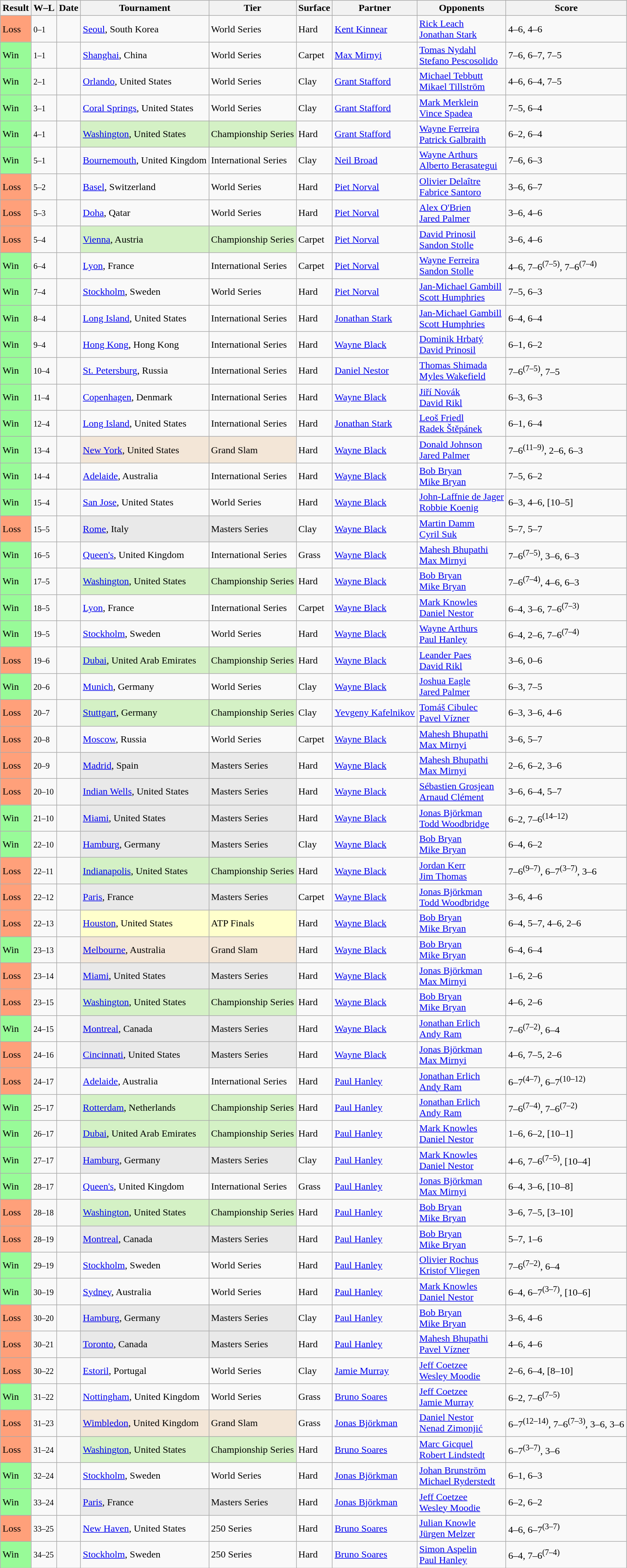<table class="sortable wikitable">
<tr>
<th>Result</th>
<th class="unsortable">W–L</th>
<th>Date</th>
<th>Tournament</th>
<th>Tier</th>
<th>Surface</th>
<th>Partner</th>
<th>Opponents</th>
<th class="unsortable">Score</th>
</tr>
<tr>
<td style=background:#ffa07a>Loss</td>
<td><small>0–1</small></td>
<td><a href='#'></a></td>
<td><a href='#'>Seoul</a>, South Korea</td>
<td>World Series</td>
<td>Hard</td>
<td> <a href='#'>Kent Kinnear</a></td>
<td> <a href='#'>Rick Leach</a> <br>  <a href='#'>Jonathan Stark</a></td>
<td>4–6, 4–6</td>
</tr>
<tr>
<td style="background:#98fb98;">Win</td>
<td><small>1–1</small></td>
<td><a href='#'></a></td>
<td><a href='#'>Shanghai</a>, China</td>
<td>World Series</td>
<td>Carpet</td>
<td> <a href='#'>Max Mirnyi</a></td>
<td> <a href='#'>Tomas Nydahl</a> <br>  <a href='#'>Stefano Pescosolido</a></td>
<td>7–6, 6–7, 7–5</td>
</tr>
<tr>
<td style="background:#98fb98;">Win</td>
<td><small>2–1</small></td>
<td><a href='#'></a></td>
<td><a href='#'>Orlando</a>, United States</td>
<td>World Series</td>
<td>Clay</td>
<td> <a href='#'>Grant Stafford</a></td>
<td> <a href='#'>Michael Tebbutt</a> <br>  <a href='#'>Mikael Tillström</a></td>
<td>4–6, 6–4, 7–5</td>
</tr>
<tr>
<td style="background:#98fb98;">Win</td>
<td><small>3–1</small></td>
<td><a href='#'></a></td>
<td><a href='#'>Coral Springs</a>, United States</td>
<td>World Series</td>
<td>Clay</td>
<td> <a href='#'>Grant Stafford</a></td>
<td> <a href='#'>Mark Merklein</a> <br>  <a href='#'>Vince Spadea</a></td>
<td>7–5, 6–4</td>
</tr>
<tr>
<td style="background:#98fb98;">Win</td>
<td><small>4–1</small></td>
<td><a href='#'></a></td>
<td style="background:#d4f1c5;"><a href='#'>Washington</a>, United States</td>
<td style="background:#d4f1c5;">Championship Series</td>
<td>Hard</td>
<td> <a href='#'>Grant Stafford</a></td>
<td> <a href='#'>Wayne Ferreira</a> <br>  <a href='#'>Patrick Galbraith</a></td>
<td>6–2, 6–4</td>
</tr>
<tr>
<td style="background:#98fb98;">Win</td>
<td><small>5–1</small></td>
<td><a href='#'></a></td>
<td><a href='#'>Bournemouth</a>, United Kingdom</td>
<td>International Series</td>
<td>Clay</td>
<td> <a href='#'>Neil Broad</a></td>
<td> <a href='#'>Wayne Arthurs</a> <br>  <a href='#'>Alberto Berasategui</a></td>
<td>7–6, 6–3</td>
</tr>
<tr>
<td style=background:#ffa07a>Loss</td>
<td><small>5–2</small></td>
<td><a href='#'></a></td>
<td><a href='#'>Basel</a>, Switzerland</td>
<td>World Series</td>
<td>Hard</td>
<td> <a href='#'>Piet Norval</a></td>
<td> <a href='#'>Olivier Delaître</a> <br>  <a href='#'>Fabrice Santoro</a></td>
<td>3–6, 6–7</td>
</tr>
<tr>
<td style=background:#ffa07a>Loss</td>
<td><small>5–3</small></td>
<td><a href='#'></a></td>
<td><a href='#'>Doha</a>, Qatar</td>
<td>World Series</td>
<td>Hard</td>
<td> <a href='#'>Piet Norval</a></td>
<td> <a href='#'>Alex O'Brien</a> <br>  <a href='#'>Jared Palmer</a></td>
<td>3–6, 4–6</td>
</tr>
<tr>
<td style=background:#ffa07a>Loss</td>
<td><small>5–4</small></td>
<td><a href='#'></a></td>
<td style="background:#d4f1c5;"><a href='#'>Vienna</a>, Austria</td>
<td style="background:#d4f1c5;">Championship Series</td>
<td>Carpet</td>
<td> <a href='#'>Piet Norval</a></td>
<td> <a href='#'>David Prinosil</a> <br>  <a href='#'>Sandon Stolle</a></td>
<td>3–6, 4–6</td>
</tr>
<tr>
<td style="background:#98fb98;">Win</td>
<td><small>6–4</small></td>
<td><a href='#'></a></td>
<td><a href='#'>Lyon</a>, France</td>
<td>International Series</td>
<td>Carpet</td>
<td> <a href='#'>Piet Norval</a></td>
<td> <a href='#'>Wayne Ferreira</a> <br>  <a href='#'>Sandon Stolle</a></td>
<td>4–6, 7–6<sup>(7–5)</sup>, 7–6<sup>(7–4)</sup></td>
</tr>
<tr>
<td style="background:#98fb98;">Win</td>
<td><small>7–4</small></td>
<td><a href='#'></a></td>
<td><a href='#'>Stockholm</a>, Sweden</td>
<td>World Series</td>
<td>Hard</td>
<td> <a href='#'>Piet Norval</a></td>
<td> <a href='#'>Jan-Michael Gambill</a> <br>  <a href='#'>Scott Humphries</a></td>
<td>7–5, 6–3</td>
</tr>
<tr>
<td style="background:#98fb98;">Win</td>
<td><small>8–4</small></td>
<td><a href='#'></a></td>
<td><a href='#'>Long Island</a>, United States</td>
<td>International Series</td>
<td>Hard</td>
<td> <a href='#'>Jonathan Stark</a></td>
<td> <a href='#'>Jan-Michael Gambill</a> <br>  <a href='#'>Scott Humphries</a></td>
<td>6–4, 6–4</td>
</tr>
<tr>
<td style="background:#98fb98;">Win</td>
<td><small>9–4</small></td>
<td><a href='#'></a></td>
<td><a href='#'>Hong Kong</a>, Hong Kong</td>
<td>International Series</td>
<td>Hard</td>
<td> <a href='#'>Wayne Black</a></td>
<td> <a href='#'>Dominik Hrbatý</a> <br>  <a href='#'>David Prinosil</a></td>
<td>6–1, 6–2</td>
</tr>
<tr>
<td style="background:#98fb98;">Win</td>
<td><small>10–4</small></td>
<td><a href='#'></a></td>
<td><a href='#'>St. Petersburg</a>, Russia</td>
<td>International Series</td>
<td>Hard</td>
<td> <a href='#'>Daniel Nestor</a></td>
<td> <a href='#'>Thomas Shimada</a> <br>  <a href='#'>Myles Wakefield</a></td>
<td>7–6<sup>(7–5)</sup>, 7–5</td>
</tr>
<tr>
<td style="background:#98fb98;">Win</td>
<td><small>11–4</small></td>
<td><a href='#'></a></td>
<td><a href='#'>Copenhagen</a>, Denmark</td>
<td>International Series</td>
<td>Hard</td>
<td> <a href='#'>Wayne Black</a></td>
<td> <a href='#'>Jiří Novák</a> <br>  <a href='#'>David Rikl</a></td>
<td>6–3, 6–3</td>
</tr>
<tr>
<td style="background:#98fb98;">Win</td>
<td><small>12–4</small></td>
<td><a href='#'></a></td>
<td><a href='#'>Long Island</a>, United States</td>
<td>International Series</td>
<td>Hard</td>
<td> <a href='#'>Jonathan Stark</a></td>
<td> <a href='#'>Leoš Friedl</a> <br>  <a href='#'>Radek Štěpánek</a></td>
<td>6–1, 6–4</td>
</tr>
<tr>
<td style="background:#98fb98;">Win</td>
<td><small>13–4</small></td>
<td><a href='#'></a></td>
<td style="background:#f3e6d7;"><a href='#'>New York</a>, United States</td>
<td style="background:#f3e6d7;">Grand Slam</td>
<td>Hard</td>
<td> <a href='#'>Wayne Black</a></td>
<td> <a href='#'>Donald Johnson</a> <br>  <a href='#'>Jared Palmer</a></td>
<td>7–6<sup>(11–9)</sup>, 2–6, 6–3</td>
</tr>
<tr>
<td style="background:#98fb98;">Win</td>
<td><small>14–4</small></td>
<td><a href='#'></a></td>
<td><a href='#'>Adelaide</a>, Australia</td>
<td>International Series</td>
<td>Hard</td>
<td> <a href='#'>Wayne Black</a></td>
<td> <a href='#'>Bob Bryan</a> <br>  <a href='#'>Mike Bryan</a></td>
<td>7–5, 6–2</td>
</tr>
<tr>
<td style="background:#98fb98;">Win</td>
<td><small>15–4</small></td>
<td><a href='#'></a></td>
<td><a href='#'>San Jose</a>, United States</td>
<td>World Series</td>
<td>Hard</td>
<td> <a href='#'>Wayne Black</a></td>
<td> <a href='#'>John-Laffnie de Jager</a> <br>  <a href='#'>Robbie Koenig</a></td>
<td>6–3, 4–6, [10–5]</td>
</tr>
<tr>
<td style=background:#ffa07a>Loss</td>
<td><small>15–5</small></td>
<td><a href='#'></a></td>
<td style="background:#e9e9e9;"><a href='#'>Rome</a>, Italy</td>
<td style="background:#e9e9e9;">Masters Series</td>
<td>Clay</td>
<td> <a href='#'>Wayne Black</a></td>
<td> <a href='#'>Martin Damm</a> <br>  <a href='#'>Cyril Suk</a></td>
<td>5–7, 5–7</td>
</tr>
<tr>
<td style="background:#98fb98;">Win</td>
<td><small>16–5</small></td>
<td><a href='#'></a></td>
<td><a href='#'>Queen's</a>, United Kingdom</td>
<td>International Series</td>
<td>Grass</td>
<td> <a href='#'>Wayne Black</a></td>
<td> <a href='#'>Mahesh Bhupathi</a> <br>  <a href='#'>Max Mirnyi</a></td>
<td>7–6<sup>(7–5)</sup>, 3–6, 6–3</td>
</tr>
<tr>
<td style="background:#98fb98;">Win</td>
<td><small>17–5</small></td>
<td><a href='#'></a></td>
<td style="background:#d4f1c5;"><a href='#'>Washington</a>, United States</td>
<td style="background:#d4f1c5;">Championship Series</td>
<td>Hard</td>
<td> <a href='#'>Wayne Black</a></td>
<td> <a href='#'>Bob Bryan</a> <br>  <a href='#'>Mike Bryan</a></td>
<td>7–6<sup>(7–4)</sup>, 4–6, 6–3</td>
</tr>
<tr>
<td style="background:#98fb98;">Win</td>
<td><small>18–5</small></td>
<td><a href='#'></a></td>
<td><a href='#'>Lyon</a>, France</td>
<td>International Series</td>
<td>Carpet</td>
<td> <a href='#'>Wayne Black</a></td>
<td> <a href='#'>Mark Knowles</a> <br>  <a href='#'>Daniel Nestor</a></td>
<td>6–4, 3–6, 7–6<sup>(7–3)</sup></td>
</tr>
<tr>
<td style="background:#98fb98;">Win</td>
<td><small>19–5</small></td>
<td><a href='#'></a></td>
<td><a href='#'>Stockholm</a>, Sweden</td>
<td>World Series</td>
<td>Hard</td>
<td> <a href='#'>Wayne Black</a></td>
<td> <a href='#'>Wayne Arthurs</a> <br>  <a href='#'>Paul Hanley</a></td>
<td>6–4, 2–6, 7–6<sup>(7–4)</sup></td>
</tr>
<tr>
<td style=background:#ffa07a>Loss</td>
<td><small>19–6</small></td>
<td><a href='#'></a></td>
<td style="background:#d4f1c5;"><a href='#'>Dubai</a>, United Arab Emirates</td>
<td style="background:#d4f1c5;">Championship Series</td>
<td>Hard</td>
<td> <a href='#'>Wayne Black</a></td>
<td> <a href='#'>Leander Paes</a> <br>  <a href='#'>David Rikl</a></td>
<td>3–6, 0–6</td>
</tr>
<tr>
<td style="background:#98fb98;">Win</td>
<td><small>20–6</small></td>
<td><a href='#'></a></td>
<td><a href='#'>Munich</a>, Germany</td>
<td>World Series</td>
<td>Clay</td>
<td> <a href='#'>Wayne Black</a></td>
<td> <a href='#'>Joshua Eagle</a> <br>  <a href='#'>Jared Palmer</a></td>
<td>6–3, 7–5</td>
</tr>
<tr>
<td style=background:#ffa07a>Loss</td>
<td><small>20–7</small></td>
<td><a href='#'></a></td>
<td style="background:#d4f1c5;"><a href='#'>Stuttgart</a>, Germany</td>
<td style="background:#d4f1c5;">Championship Series</td>
<td>Clay</td>
<td> <a href='#'>Yevgeny Kafelnikov</a></td>
<td> <a href='#'>Tomáš Cibulec</a> <br>  <a href='#'>Pavel Vízner</a></td>
<td>6–3, 3–6, 4–6</td>
</tr>
<tr>
<td style=background:#ffa07a>Loss</td>
<td><small>20–8</small></td>
<td><a href='#'></a></td>
<td><a href='#'>Moscow</a>, Russia</td>
<td>World Series</td>
<td>Carpet</td>
<td> <a href='#'>Wayne Black</a></td>
<td> <a href='#'>Mahesh Bhupathi</a> <br>  <a href='#'>Max Mirnyi</a></td>
<td>3–6, 5–7</td>
</tr>
<tr>
<td style=background:#ffa07a>Loss</td>
<td><small>20–9</small></td>
<td><a href='#'></a></td>
<td style="background:#e9e9e9;"><a href='#'>Madrid</a>, Spain</td>
<td style="background:#e9e9e9;">Masters Series</td>
<td>Hard</td>
<td> <a href='#'>Wayne Black</a></td>
<td> <a href='#'>Mahesh Bhupathi</a> <br>  <a href='#'>Max Mirnyi</a></td>
<td>2–6, 6–2, 3–6</td>
</tr>
<tr>
<td style=background:#ffa07a>Loss</td>
<td><small>20–10</small></td>
<td><a href='#'></a></td>
<td style="background:#e9e9e9;"><a href='#'>Indian Wells</a>, United States</td>
<td style="background:#e9e9e9;">Masters Series</td>
<td>Hard</td>
<td> <a href='#'>Wayne Black</a></td>
<td> <a href='#'>Sébastien Grosjean</a> <br>  <a href='#'>Arnaud Clément</a></td>
<td>3–6, 6–4, 5–7</td>
</tr>
<tr>
<td style="background:#98fb98;">Win</td>
<td><small>21–10</small></td>
<td><a href='#'></a></td>
<td style="background:#e9e9e9;"><a href='#'>Miami</a>, United States</td>
<td style="background:#e9e9e9;">Masters Series</td>
<td>Hard</td>
<td> <a href='#'>Wayne Black</a></td>
<td> <a href='#'>Jonas Björkman</a> <br>  <a href='#'>Todd Woodbridge</a></td>
<td>6–2, 7–6<sup>(14–12)</sup></td>
</tr>
<tr>
<td style="background:#98fb98;">Win</td>
<td><small>22–10</small></td>
<td><a href='#'></a></td>
<td style="background:#e9e9e9;"><a href='#'>Hamburg</a>, Germany</td>
<td style="background:#e9e9e9;">Masters Series</td>
<td>Clay</td>
<td> <a href='#'>Wayne Black</a></td>
<td> <a href='#'>Bob Bryan</a> <br>  <a href='#'>Mike Bryan</a></td>
<td>6–4, 6–2</td>
</tr>
<tr>
<td style=background:#ffa07a>Loss</td>
<td><small>22–11</small></td>
<td><a href='#'></a></td>
<td style="background:#d4f1c5;"><a href='#'>Indianapolis</a>, United States</td>
<td style="background:#d4f1c5;">Championship Series</td>
<td>Hard</td>
<td> <a href='#'>Wayne Black</a></td>
<td> <a href='#'>Jordan Kerr</a> <br>  <a href='#'>Jim Thomas</a></td>
<td>7–6<sup>(9–7)</sup>, 6–7<sup>(3–7)</sup>, 3–6</td>
</tr>
<tr>
<td style=background:#ffa07a>Loss</td>
<td><small>22–12</small></td>
<td><a href='#'></a></td>
<td style="background:#e9e9e9;"><a href='#'>Paris</a>, France</td>
<td style="background:#e9e9e9;">Masters Series</td>
<td>Carpet</td>
<td> <a href='#'>Wayne Black</a></td>
<td> <a href='#'>Jonas Björkman</a> <br>  <a href='#'>Todd Woodbridge</a></td>
<td>3–6, 4–6</td>
</tr>
<tr>
<td style=background:#ffa07a>Loss</td>
<td><small>22–13</small></td>
<td><a href='#'></a></td>
<td style="background:#ffc;"><a href='#'>Houston</a>, United States</td>
<td style="background:#ffc;">ATP Finals</td>
<td>Hard</td>
<td> <a href='#'>Wayne Black</a></td>
<td> <a href='#'>Bob Bryan</a> <br>  <a href='#'>Mike Bryan</a></td>
<td>6–4, 5–7, 4–6, 2–6</td>
</tr>
<tr>
<td style="background:#98fb98;">Win</td>
<td><small>23–13</small></td>
<td><a href='#'></a></td>
<td style="background:#f3e6d7;"><a href='#'>Melbourne</a>, Australia</td>
<td style="background:#f3e6d7;">Grand Slam</td>
<td>Hard</td>
<td> <a href='#'>Wayne Black</a></td>
<td> <a href='#'>Bob Bryan</a> <br>  <a href='#'>Mike Bryan</a></td>
<td>6–4, 6–4</td>
</tr>
<tr>
<td style=background:#ffa07a>Loss</td>
<td><small>23–14</small></td>
<td><a href='#'></a></td>
<td style="background:#e9e9e9;"><a href='#'>Miami</a>, United States</td>
<td style="background:#e9e9e9;">Masters Series</td>
<td>Hard</td>
<td> <a href='#'>Wayne Black</a></td>
<td> <a href='#'>Jonas Björkman</a> <br>  <a href='#'>Max Mirnyi</a></td>
<td>1–6, 2–6</td>
</tr>
<tr>
<td style=background:#ffa07a>Loss</td>
<td><small>23–15</small></td>
<td><a href='#'></a></td>
<td style="background:#d4f1c5;"><a href='#'>Washington</a>, United States</td>
<td style="background:#d4f1c5;">Championship Series</td>
<td>Hard</td>
<td> <a href='#'>Wayne Black</a></td>
<td> <a href='#'>Bob Bryan</a> <br>  <a href='#'>Mike Bryan</a></td>
<td>4–6, 2–6</td>
</tr>
<tr>
<td style="background:#98fb98;">Win</td>
<td><small>24–15</small></td>
<td><a href='#'></a></td>
<td style="background:#e9e9e9;"><a href='#'>Montreal</a>, Canada</td>
<td style="background:#e9e9e9;">Masters Series</td>
<td>Hard</td>
<td> <a href='#'>Wayne Black</a></td>
<td> <a href='#'>Jonathan Erlich</a> <br>  <a href='#'>Andy Ram</a></td>
<td>7–6<sup>(7–2)</sup>, 6–4</td>
</tr>
<tr>
<td style=background:#ffa07a>Loss</td>
<td><small>24–16</small></td>
<td><a href='#'></a></td>
<td style="background:#e9e9e9;"><a href='#'>Cincinnati</a>, United States</td>
<td style="background:#e9e9e9;">Masters Series</td>
<td>Hard</td>
<td> <a href='#'>Wayne Black</a></td>
<td> <a href='#'>Jonas Björkman</a> <br>  <a href='#'>Max Mirnyi</a></td>
<td>4–6, 7–5, 2–6</td>
</tr>
<tr>
<td style=background:#ffa07a>Loss</td>
<td><small>24–17</small></td>
<td><a href='#'></a></td>
<td><a href='#'>Adelaide</a>, Australia</td>
<td>International Series</td>
<td>Hard</td>
<td> <a href='#'>Paul Hanley</a></td>
<td> <a href='#'>Jonathan Erlich</a> <br>  <a href='#'>Andy Ram</a></td>
<td>6–7<sup>(4–7)</sup>, 6–7<sup>(10–12)</sup></td>
</tr>
<tr>
<td style="background:#98fb98;">Win</td>
<td><small>25–17</small></td>
<td><a href='#'></a></td>
<td style="background:#d4f1c5;"><a href='#'>Rotterdam</a>, Netherlands</td>
<td style="background:#d4f1c5;">Championship Series</td>
<td>Hard</td>
<td> <a href='#'>Paul Hanley</a></td>
<td> <a href='#'>Jonathan Erlich</a> <br>  <a href='#'>Andy Ram</a></td>
<td>7–6<sup>(7–4)</sup>, 7–6<sup>(7–2)</sup></td>
</tr>
<tr>
<td style="background:#98fb98;">Win</td>
<td><small>26–17</small></td>
<td><a href='#'></a></td>
<td style="background:#d4f1c5;"><a href='#'>Dubai</a>, United Arab Emirates</td>
<td style="background:#d4f1c5;">Championship Series</td>
<td>Hard</td>
<td> <a href='#'>Paul Hanley</a></td>
<td> <a href='#'>Mark Knowles</a> <br>  <a href='#'>Daniel Nestor</a></td>
<td>1–6, 6–2, [10–1]</td>
</tr>
<tr>
<td style="background:#98fb98;">Win</td>
<td><small>27–17</small></td>
<td><a href='#'></a></td>
<td style="background:#e9e9e9;"><a href='#'>Hamburg</a>, Germany</td>
<td style="background:#e9e9e9;">Masters Series</td>
<td>Clay</td>
<td> <a href='#'>Paul Hanley</a></td>
<td> <a href='#'>Mark Knowles</a> <br>  <a href='#'>Daniel Nestor</a></td>
<td>4–6, 7–6<sup>(7–5)</sup>, [10–4]</td>
</tr>
<tr>
<td style="background:#98fb98;">Win</td>
<td><small>28–17</small></td>
<td><a href='#'></a></td>
<td><a href='#'>Queen's</a>, United Kingdom</td>
<td>International Series</td>
<td>Grass</td>
<td> <a href='#'>Paul Hanley</a></td>
<td> <a href='#'>Jonas Björkman</a> <br>  <a href='#'>Max Mirnyi</a></td>
<td>6–4, 3–6, [10–8]</td>
</tr>
<tr>
<td style=background:#ffa07a>Loss</td>
<td><small>28–18</small></td>
<td><a href='#'></a></td>
<td style="background:#d4f1c5;"><a href='#'>Washington</a>, United States</td>
<td style="background:#d4f1c5;">Championship Series</td>
<td>Hard</td>
<td> <a href='#'>Paul Hanley</a></td>
<td> <a href='#'>Bob Bryan</a> <br>  <a href='#'>Mike Bryan</a></td>
<td>3–6, 7–5, [3–10]</td>
</tr>
<tr>
<td style=background:#ffa07a>Loss</td>
<td><small>28–19</small></td>
<td><a href='#'></a></td>
<td style="background:#e9e9e9;"><a href='#'>Montreal</a>, Canada</td>
<td style="background:#e9e9e9;">Masters Series</td>
<td>Hard</td>
<td> <a href='#'>Paul Hanley</a></td>
<td> <a href='#'>Bob Bryan</a> <br>  <a href='#'>Mike Bryan</a></td>
<td>5–7, 1–6</td>
</tr>
<tr>
<td style="background:#98fb98;">Win</td>
<td><small>29–19</small></td>
<td><a href='#'></a></td>
<td><a href='#'>Stockholm</a>, Sweden</td>
<td>World Series</td>
<td>Hard</td>
<td> <a href='#'>Paul Hanley</a></td>
<td> <a href='#'>Olivier Rochus</a> <br>  <a href='#'>Kristof Vliegen</a></td>
<td>7–6<sup>(7–2)</sup>, 6–4</td>
</tr>
<tr>
<td style="background:#98fb98;">Win</td>
<td><small>30–19</small></td>
<td><a href='#'></a></td>
<td><a href='#'>Sydney</a>, Australia</td>
<td>World Series</td>
<td>Hard</td>
<td> <a href='#'>Paul Hanley</a></td>
<td> <a href='#'>Mark Knowles</a> <br>  <a href='#'>Daniel Nestor</a></td>
<td>6–4, 6–7<sup>(3–7)</sup>, [10–6]</td>
</tr>
<tr>
<td style=background:#ffa07a>Loss</td>
<td><small>30–20</small></td>
<td><a href='#'></a></td>
<td style="background:#e9e9e9;"><a href='#'>Hamburg</a>, Germany</td>
<td style="background:#e9e9e9;">Masters Series</td>
<td>Clay</td>
<td> <a href='#'>Paul Hanley</a></td>
<td> <a href='#'>Bob Bryan</a> <br>  <a href='#'>Mike Bryan</a></td>
<td>3–6, 4–6</td>
</tr>
<tr>
<td style=background:#ffa07a>Loss</td>
<td><small>30–21</small></td>
<td><a href='#'></a></td>
<td style="background:#e9e9e9;"><a href='#'>Toronto</a>, Canada</td>
<td style="background:#e9e9e9;">Masters Series</td>
<td>Hard</td>
<td> <a href='#'>Paul Hanley</a></td>
<td> <a href='#'>Mahesh Bhupathi</a> <br>  <a href='#'>Pavel Vízner</a></td>
<td>4–6, 4–6</td>
</tr>
<tr>
<td style=background:#ffa07a>Loss</td>
<td><small>30–22</small></td>
<td><a href='#'></a></td>
<td><a href='#'>Estoril</a>, Portugal</td>
<td>World Series</td>
<td>Clay</td>
<td> <a href='#'>Jamie Murray</a></td>
<td> <a href='#'>Jeff Coetzee</a> <br>  <a href='#'>Wesley Moodie</a></td>
<td>2–6, 6–4, [8–10]</td>
</tr>
<tr>
<td style="background:#98fb98;">Win</td>
<td><small>31–22</small></td>
<td><a href='#'></a></td>
<td><a href='#'>Nottingham</a>, United Kingdom</td>
<td>World Series</td>
<td>Grass</td>
<td> <a href='#'>Bruno Soares</a></td>
<td> <a href='#'>Jeff Coetzee</a> <br>  <a href='#'>Jamie Murray</a></td>
<td>6–2, 7–6<sup>(7–5)</sup></td>
</tr>
<tr>
<td style=background:#ffa07a>Loss</td>
<td><small>31–23</small></td>
<td><a href='#'></a></td>
<td style="background:#f3e6d7;"><a href='#'>Wimbledon</a>, United Kingdom</td>
<td style="background:#f3e6d7;">Grand Slam</td>
<td>Grass</td>
<td> <a href='#'>Jonas Björkman</a></td>
<td> <a href='#'>Daniel Nestor</a> <br>  <a href='#'>Nenad Zimonjić</a></td>
<td>6–7<sup>(12–14)</sup>, 7–6<sup>(7–3)</sup>, 3–6, 3–6</td>
</tr>
<tr>
<td style=background:#ffa07a>Loss</td>
<td><small>31–24</small></td>
<td><a href='#'></a></td>
<td style="background:#d4f1c5;"><a href='#'>Washington</a>, United States</td>
<td style="background:#d4f1c5;">Championship Series</td>
<td>Hard</td>
<td> <a href='#'>Bruno Soares</a></td>
<td> <a href='#'>Marc Gicquel</a> <br>  <a href='#'>Robert Lindstedt</a></td>
<td>6–7<sup>(3–7)</sup>, 3–6</td>
</tr>
<tr>
<td style="background:#98fb98;">Win</td>
<td><small>32–24</small></td>
<td><a href='#'></a></td>
<td><a href='#'>Stockholm</a>, Sweden</td>
<td>World Series</td>
<td>Hard</td>
<td> <a href='#'>Jonas Björkman</a></td>
<td> <a href='#'>Johan Brunström</a> <br>  <a href='#'>Michael Ryderstedt</a></td>
<td>6–1, 6–3</td>
</tr>
<tr>
<td style="background:#98fb98;">Win</td>
<td><small>33–24</small></td>
<td><a href='#'></a></td>
<td style="background:#e9e9e9;"><a href='#'>Paris</a>, France</td>
<td style="background:#e9e9e9;">Masters Series</td>
<td>Hard</td>
<td> <a href='#'>Jonas Björkman</a></td>
<td> <a href='#'>Jeff Coetzee</a> <br>  <a href='#'>Wesley Moodie</a></td>
<td>6–2, 6–2</td>
</tr>
<tr>
<td style=background:#ffa07a>Loss</td>
<td><small>33–25</small></td>
<td><a href='#'></a></td>
<td><a href='#'>New Haven</a>, United States</td>
<td>250 Series</td>
<td>Hard</td>
<td> <a href='#'>Bruno Soares</a></td>
<td> <a href='#'>Julian Knowle</a> <br>  <a href='#'>Jürgen Melzer</a></td>
<td>4–6, 6–7<sup>(3–7)</sup></td>
</tr>
<tr>
<td style="background:#98fb98;">Win</td>
<td><small>34–25</small></td>
<td><a href='#'></a></td>
<td><a href='#'>Stockholm</a>, Sweden</td>
<td>250 Series</td>
<td>Hard</td>
<td> <a href='#'>Bruno Soares</a></td>
<td> <a href='#'>Simon Aspelin</a> <br>  <a href='#'>Paul Hanley</a></td>
<td>6–4, 7–6<sup>(7–4)</sup></td>
</tr>
</table>
